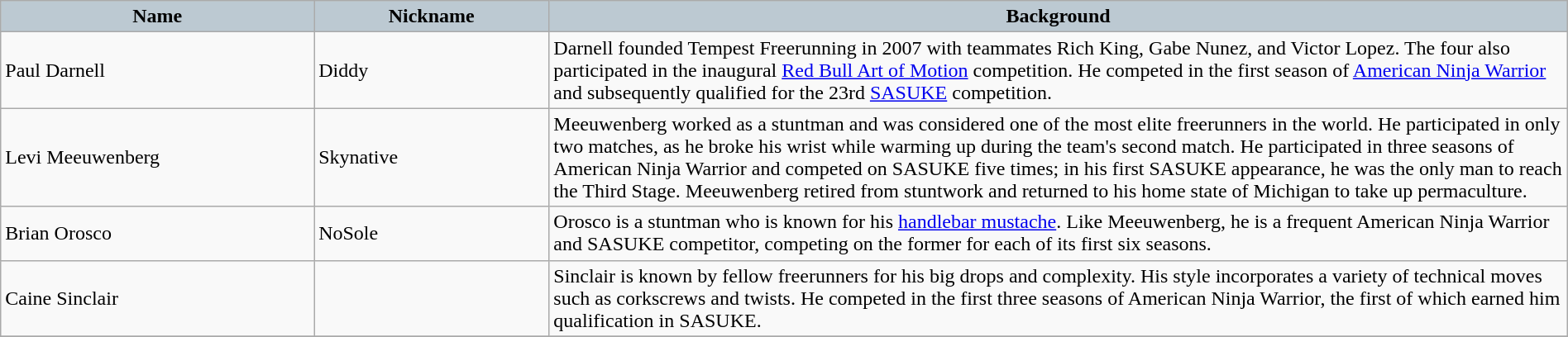<table class="wikitable" style="margin: auto; width: 100%">
<tr style="background:#BCC9D2; color:black">
<th style="background-color: #BCC9D2; width: 20%">Name</th>
<th style="background-color: #BCC9D2; width: 15%">Nickname</th>
<th style="background-color: #BCC9D2; width: 65%">Background</th>
</tr>
<tr>
<td>Paul Darnell</td>
<td>Diddy</td>
<td>Darnell founded Tempest Freerunning in 2007 with teammates Rich King, Gabe Nunez, and Victor Lopez. The four also participated in the inaugural <a href='#'>Red Bull Art of Motion</a> competition. He competed in the first season of <a href='#'>American Ninja Warrior</a> and subsequently qualified for the 23rd <a href='#'>SASUKE</a> competition.</td>
</tr>
<tr>
<td>Levi Meeuwenberg</td>
<td>Skynative</td>
<td>Meeuwenberg worked as a stuntman and was considered one of the most elite freerunners in the world. He participated in only two matches, as he broke his wrist while warming up during the team's second match. He participated in three seasons of American Ninja Warrior and competed on SASUKE five times; in his first SASUKE appearance, he was the only man to reach the Third Stage. Meeuwenberg retired from stuntwork and returned to his home state of Michigan to take up permaculture.</td>
</tr>
<tr>
<td>Brian Orosco</td>
<td>NoSole</td>
<td>Orosco is a stuntman who is known for his <a href='#'>handlebar mustache</a>. Like Meeuwenberg, he is a frequent American Ninja Warrior and SASUKE competitor, competing on the former for each of its first six seasons.</td>
</tr>
<tr>
<td>Caine Sinclair</td>
<td></td>
<td>Sinclair is known by fellow freerunners for his big drops and complexity. His style incorporates a variety of technical moves such as corkscrews and twists. He competed in the first three seasons of American Ninja Warrior, the first of which earned him qualification in SASUKE.</td>
</tr>
<tr>
</tr>
</table>
